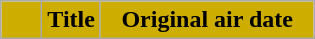<table class=wikitable style="background:#FFFFFF">
<tr>
<th style="background:#CDAD00; width:20px"></th>
<th style="background:#CDAD00">Title</th>
<th style="background:#CDAD00; width:135px">Original air date<br>


















































</th>
</tr>
</table>
